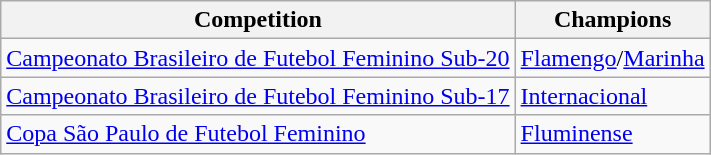<table class="wikitable">
<tr>
<th>Competition</th>
<th>Champions</th>
</tr>
<tr>
<td><a href='#'>Campeonato Brasileiro de Futebol Feminino Sub-20</a></td>
<td><a href='#'>Flamengo</a>/<a href='#'>Marinha</a></td>
</tr>
<tr>
<td><a href='#'>Campeonato Brasileiro de Futebol Feminino Sub-17</a></td>
<td><a href='#'>Internacional</a></td>
</tr>
<tr>
<td><a href='#'>Copa São Paulo de Futebol Feminino</a></td>
<td><a href='#'>Fluminense</a></td>
</tr>
</table>
